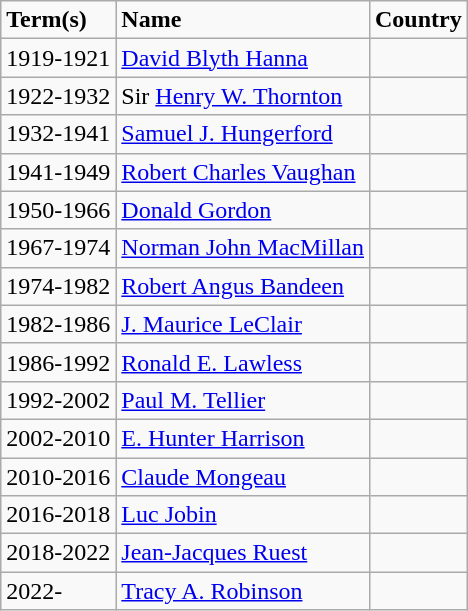<table class="wikitable">
<tr>
<td><strong>Term(s)</strong></td>
<td><strong>Name</strong></td>
<td><strong>Country</strong></td>
</tr>
<tr>
<td>1919-1921</td>
<td><a href='#'>David Blyth Hanna</a></td>
<td></td>
</tr>
<tr>
<td>1922-1932</td>
<td>Sir <a href='#'>Henry W. Thornton</a></td>
<td></td>
</tr>
<tr>
<td>1932-1941</td>
<td><a href='#'>Samuel J. Hungerford</a></td>
<td></td>
</tr>
<tr>
<td>1941-1949</td>
<td><a href='#'>Robert Charles Vaughan</a></td>
<td></td>
</tr>
<tr>
<td>1950-1966</td>
<td><a href='#'>Donald Gordon</a></td>
<td></td>
</tr>
<tr>
<td>1967-1974</td>
<td><a href='#'>Norman John MacMillan</a></td>
<td></td>
</tr>
<tr>
<td>1974-1982</td>
<td><a href='#'>Robert Angus Bandeen</a></td>
<td></td>
</tr>
<tr>
<td>1982-1986</td>
<td><a href='#'>J. Maurice LeClair</a></td>
<td></td>
</tr>
<tr>
<td>1986-1992</td>
<td><a href='#'>Ronald E. Lawless</a></td>
<td></td>
</tr>
<tr>
<td>1992-2002</td>
<td><a href='#'>Paul M. Tellier</a></td>
<td></td>
</tr>
<tr>
<td>2002-2010</td>
<td><a href='#'>E. Hunter Harrison</a></td>
<td></td>
</tr>
<tr>
<td>2010-2016</td>
<td><a href='#'>Claude Mongeau</a></td>
<td></td>
</tr>
<tr>
<td>2016-2018</td>
<td><a href='#'>Luc Jobin</a></td>
<td></td>
</tr>
<tr>
<td>2018-2022</td>
<td><a href='#'>Jean-Jacques Ruest</a></td>
<td></td>
</tr>
<tr>
<td>2022-</td>
<td><a href='#'>Tracy A. Robinson</a></td>
<td></td>
</tr>
</table>
